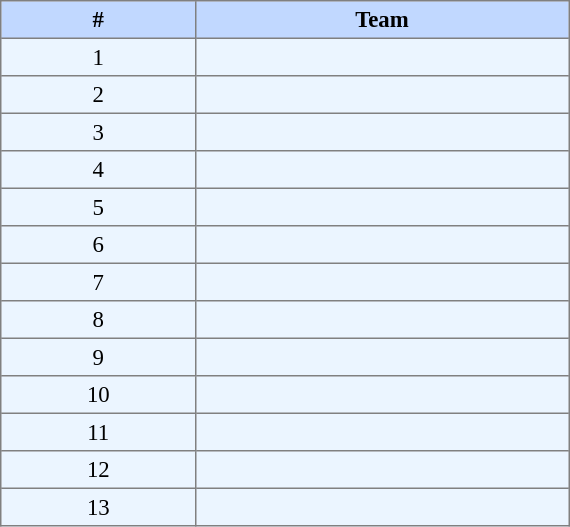<table bgcolor="#f7f8ff" cellpadding="3" cellspacing="0" border="1" width="30%" style="margin:0 auto;font-size: 95%; border: gray solid 1px; border-collapse: collapse;">
<tr bgcolor=#C1D8FF>
<th>#</th>
<th>Team</th>
</tr>
<tr align=left bgcolor=#EBF5FF>
<td align=center> 1</td>
<td></td>
</tr>
<tr align=left bgcolor=#EBF5FF>
<td align=center> 2</td>
<td></td>
</tr>
<tr align=left bgcolor=#EBF5FF>
<td align=center> 3</td>
<td></td>
</tr>
<tr align=left bgcolor=#EBF5FF>
<td align=center>4</td>
<td></td>
</tr>
<tr align=left bgcolor=#EBF5FF>
<td align=center>5</td>
<td></td>
</tr>
<tr align=left bgcolor=#EBF5FF>
<td align=center>6</td>
<td></td>
</tr>
<tr align=left bgcolor=#EBF5FF>
<td align=center>7</td>
<td></td>
</tr>
<tr align=left bgcolor=#EBF5FF>
<td align=center>8</td>
<td></td>
</tr>
<tr align=left bgcolor=#EBF5FF>
<td align=center>9</td>
<td></td>
</tr>
<tr align=left bgcolor=#EBF5FF>
<td align=center>10</td>
<td></td>
</tr>
<tr align=left bgcolor=#EBF5FF>
<td align=center>11</td>
<td></td>
</tr>
<tr align=left bgcolor=#EBF5FF>
<td align=center>12</td>
<td></td>
</tr>
<tr align=left bgcolor=#EBF5FF>
<td align=center>13</td>
<td></td>
</tr>
</table>
